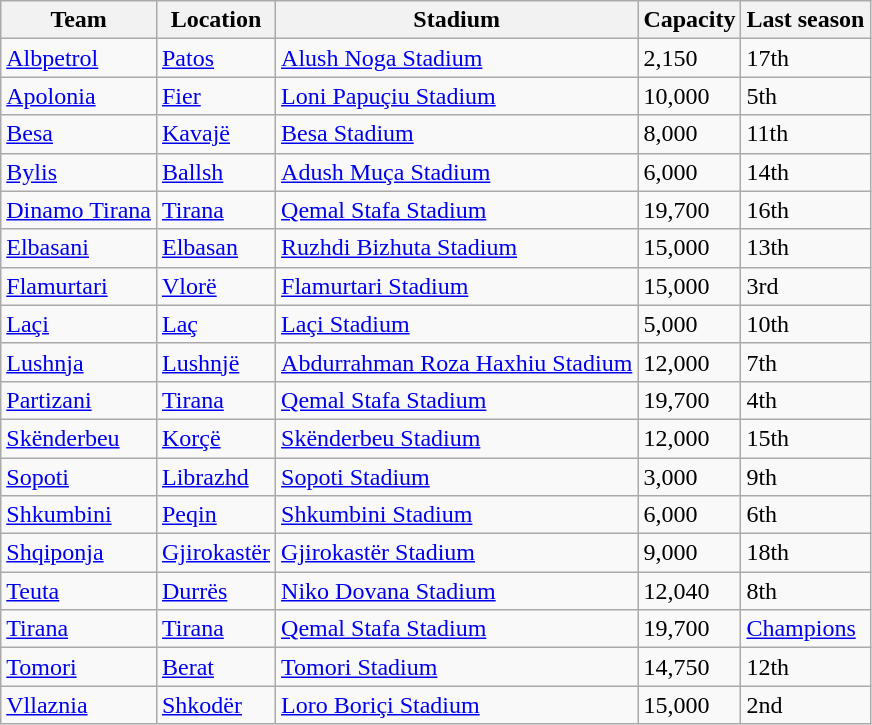<table class="wikitable sortable">
<tr>
<th>Team</th>
<th>Location</th>
<th>Stadium</th>
<th>Capacity</th>
<th>Last season</th>
</tr>
<tr>
<td><a href='#'>Albpetrol</a></td>
<td><a href='#'>Patos</a></td>
<td><a href='#'>Alush Noga Stadium</a></td>
<td>2,150</td>
<td>17th</td>
</tr>
<tr>
<td><a href='#'>Apolonia</a></td>
<td><a href='#'>Fier</a></td>
<td><a href='#'>Loni Papuçiu Stadium</a></td>
<td>10,000</td>
<td>5th</td>
</tr>
<tr>
<td><a href='#'>Besa</a></td>
<td><a href='#'>Kavajë</a></td>
<td><a href='#'>Besa Stadium</a></td>
<td>8,000</td>
<td>11th</td>
</tr>
<tr>
<td><a href='#'>Bylis</a></td>
<td><a href='#'>Ballsh</a></td>
<td><a href='#'>Adush Muça Stadium</a></td>
<td>6,000</td>
<td>14th</td>
</tr>
<tr>
<td><a href='#'>Dinamo Tirana</a></td>
<td><a href='#'>Tirana</a></td>
<td><a href='#'>Qemal Stafa Stadium</a></td>
<td>19,700</td>
<td>16th</td>
</tr>
<tr>
<td><a href='#'>Elbasani</a></td>
<td><a href='#'>Elbasan</a></td>
<td><a href='#'>Ruzhdi Bizhuta Stadium</a></td>
<td>15,000</td>
<td>13th</td>
</tr>
<tr>
<td><a href='#'>Flamurtari</a></td>
<td><a href='#'>Vlorë</a></td>
<td><a href='#'>Flamurtari Stadium</a></td>
<td>15,000</td>
<td>3rd</td>
</tr>
<tr>
<td><a href='#'>Laçi</a></td>
<td><a href='#'>Laç</a></td>
<td><a href='#'>Laçi Stadium</a></td>
<td>5,000</td>
<td>10th</td>
</tr>
<tr>
<td><a href='#'>Lushnja</a></td>
<td><a href='#'>Lushnjë</a></td>
<td><a href='#'>Abdurrahman Roza Haxhiu Stadium</a></td>
<td>12,000</td>
<td>7th</td>
</tr>
<tr>
<td><a href='#'>Partizani</a></td>
<td><a href='#'>Tirana</a></td>
<td><a href='#'>Qemal Stafa Stadium</a></td>
<td>19,700</td>
<td>4th</td>
</tr>
<tr>
<td><a href='#'>Skënderbeu</a></td>
<td><a href='#'>Korçë</a></td>
<td><a href='#'>Skënderbeu Stadium</a></td>
<td>12,000</td>
<td>15th</td>
</tr>
<tr>
<td><a href='#'>Sopoti</a></td>
<td><a href='#'>Librazhd</a></td>
<td><a href='#'>Sopoti Stadium</a></td>
<td>3,000</td>
<td>9th</td>
</tr>
<tr>
<td><a href='#'>Shkumbini</a></td>
<td><a href='#'>Peqin</a></td>
<td><a href='#'>Shkumbini Stadium</a></td>
<td>6,000</td>
<td>6th</td>
</tr>
<tr>
<td><a href='#'>Shqiponja</a></td>
<td><a href='#'>Gjirokastër</a></td>
<td><a href='#'>Gjirokastër Stadium</a></td>
<td>9,000</td>
<td>18th</td>
</tr>
<tr>
<td><a href='#'>Teuta</a></td>
<td><a href='#'>Durrës</a></td>
<td><a href='#'>Niko Dovana Stadium</a></td>
<td>12,040</td>
<td>8th</td>
</tr>
<tr>
<td><a href='#'>Tirana</a></td>
<td><a href='#'>Tirana</a></td>
<td><a href='#'>Qemal Stafa Stadium</a></td>
<td>19,700</td>
<td><a href='#'>Champions</a></td>
</tr>
<tr>
<td><a href='#'>Tomori</a></td>
<td><a href='#'>Berat</a></td>
<td><a href='#'>Tomori Stadium</a></td>
<td>14,750</td>
<td>12th</td>
</tr>
<tr>
<td><a href='#'>Vllaznia</a></td>
<td><a href='#'>Shkodër</a></td>
<td><a href='#'>Loro Boriçi Stadium</a></td>
<td>15,000</td>
<td>2nd</td>
</tr>
</table>
